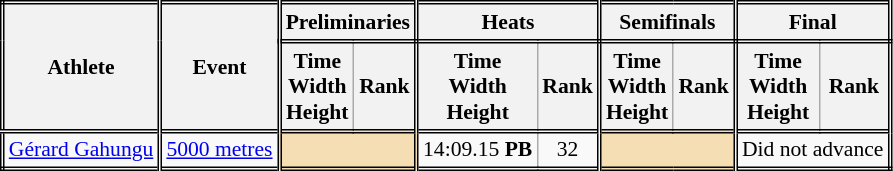<table class=wikitable style="font-size:90%; border: double;">
<tr>
<th rowspan="2" style="border-right:double">Athlete</th>
<th rowspan="2" style="border-right:double">Event</th>
<th colspan="2" style="border-right:double; border-bottom:double;">Preliminaries</th>
<th colspan="2" style="border-right:double; border-bottom:double;">Heats</th>
<th colspan="2" style="border-right:double; border-bottom:double;">Semifinals</th>
<th colspan="2" style="border-right:double; border-bottom:double;">Final</th>
</tr>
<tr>
<th>Time<br>Width<br>Height</th>
<th style="border-right:double">Rank</th>
<th>Time<br>Width<br>Height</th>
<th style="border-right:double">Rank</th>
<th>Time<br>Width<br>Height</th>
<th style="border-right:double">Rank</th>
<th>Time<br>Width<br>Height</th>
<th style="border-right:double">Rank</th>
</tr>
<tr style="border-top: double;">
<td style="border-right:double"><a href='#'>Gérard Gahungu</a></td>
<td style="border-right:double"><a href='#'>5000 metres</a></td>
<td style="border-right:double" colspan= 2 bgcolor="wheat"></td>
<td align=center>14:09.15 <strong>PB</strong></td>
<td align=center style="border-right:double">32</td>
<td style="border-right:double" colspan= 2 bgcolor="wheat"></td>
<td colspan="2" align=center>Did not advance</td>
</tr>
</table>
